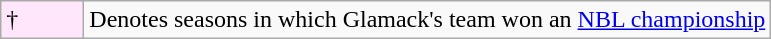<table class ="wikitable">
<tr>
<td style="background:#ffe6fa; width:3em;">†</td>
<td>Denotes seasons in which Glamack's team won an <a href='#'>NBL championship</a></td>
</tr>
</table>
